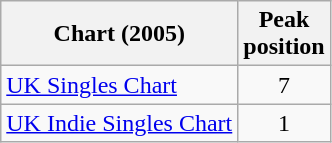<table class="wikitable sortable">
<tr>
<th>Chart (2005)</th>
<th>Peak<br>position</th>
</tr>
<tr>
<td><a href='#'>UK Singles Chart</a></td>
<td align="center">7</td>
</tr>
<tr>
<td><a href='#'>UK Indie Singles Chart</a></td>
<td align="center">1</td>
</tr>
</table>
